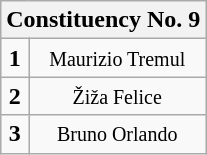<table class="wikitable" style="text-align: center;">
<tr>
<th colspan="13"><strong>Constituency No. 9</strong></th>
</tr>
<tr>
<td style="text-align:center;"><strong>1</strong></td>
<td colspan="12"><small>Maurizio Tremul</small></td>
</tr>
<tr>
<td style="text-align:center;"><strong>2</strong></td>
<td colspan="12"><small>Žiža Felice</small></td>
</tr>
<tr>
<td style="text-align:center;"><strong>3</strong></td>
<td colspan="12"><small>Bruno Orlando</small></td>
</tr>
</table>
